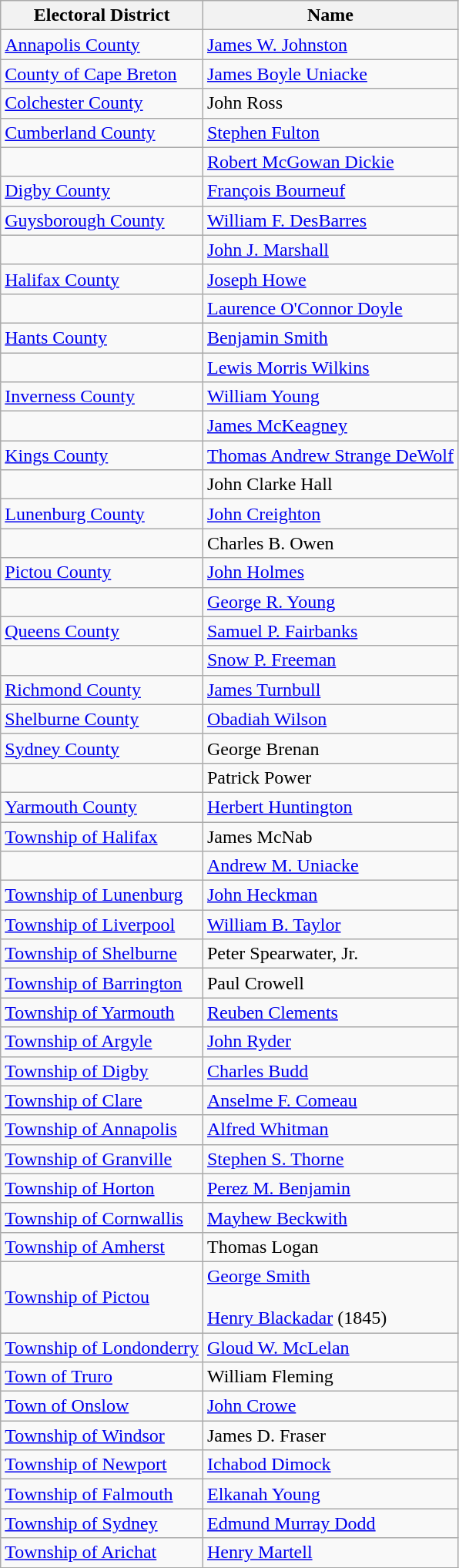<table class="wikitable">
<tr>
<th>Electoral District</th>
<th>Name</th>
</tr>
<tr>
<td><a href='#'>Annapolis County</a></td>
<td><a href='#'>James W. Johnston</a></td>
</tr>
<tr>
<td><a href='#'>County of Cape Breton</a></td>
<td><a href='#'>James Boyle Uniacke</a></td>
</tr>
<tr>
<td><a href='#'>Colchester County</a></td>
<td>John Ross</td>
</tr>
<tr>
<td><a href='#'>Cumberland County</a></td>
<td><a href='#'>Stephen Fulton</a></td>
</tr>
<tr>
<td></td>
<td><a href='#'>Robert McGowan Dickie</a></td>
</tr>
<tr>
<td><a href='#'>Digby County</a></td>
<td><a href='#'>François Bourneuf</a></td>
</tr>
<tr>
<td><a href='#'>Guysborough County</a></td>
<td><a href='#'>William F. DesBarres</a></td>
</tr>
<tr>
<td></td>
<td><a href='#'>John J. Marshall</a></td>
</tr>
<tr>
<td><a href='#'>Halifax County</a></td>
<td><a href='#'>Joseph Howe</a></td>
</tr>
<tr>
<td></td>
<td><a href='#'>Laurence O'Connor Doyle</a></td>
</tr>
<tr>
<td><a href='#'>Hants County</a></td>
<td><a href='#'>Benjamin Smith</a></td>
</tr>
<tr>
<td></td>
<td><a href='#'>Lewis Morris Wilkins</a></td>
</tr>
<tr>
<td><a href='#'>Inverness County</a></td>
<td><a href='#'>William Young</a></td>
</tr>
<tr>
<td></td>
<td><a href='#'>James McKeagney</a></td>
</tr>
<tr>
<td><a href='#'>Kings County</a></td>
<td><a href='#'>Thomas Andrew Strange DeWolf</a></td>
</tr>
<tr>
<td></td>
<td>John Clarke Hall</td>
</tr>
<tr>
<td><a href='#'>Lunenburg County</a></td>
<td><a href='#'>John Creighton</a></td>
</tr>
<tr>
<td></td>
<td>Charles B. Owen</td>
</tr>
<tr>
<td><a href='#'>Pictou County</a></td>
<td><a href='#'>John Holmes</a></td>
</tr>
<tr>
<td></td>
<td><a href='#'>George R. Young</a></td>
</tr>
<tr>
<td><a href='#'>Queens County</a></td>
<td><a href='#'>Samuel P. Fairbanks</a></td>
</tr>
<tr>
<td></td>
<td><a href='#'>Snow P. Freeman</a></td>
</tr>
<tr>
<td><a href='#'>Richmond County</a></td>
<td><a href='#'>James Turnbull</a></td>
</tr>
<tr>
<td><a href='#'>Shelburne County</a></td>
<td><a href='#'>Obadiah Wilson</a></td>
</tr>
<tr>
<td><a href='#'>Sydney County</a></td>
<td>George Brenan</td>
</tr>
<tr>
<td></td>
<td>Patrick Power</td>
</tr>
<tr>
<td><a href='#'>Yarmouth County</a></td>
<td><a href='#'>Herbert Huntington</a></td>
</tr>
<tr>
<td><a href='#'>Township of Halifax</a></td>
<td>James McNab</td>
</tr>
<tr>
<td></td>
<td><a href='#'>Andrew M. Uniacke</a></td>
</tr>
<tr>
<td><a href='#'>Township of Lunenburg</a></td>
<td><a href='#'>John Heckman</a></td>
</tr>
<tr>
<td><a href='#'>Township of Liverpool</a></td>
<td><a href='#'>William B. Taylor</a></td>
</tr>
<tr>
<td><a href='#'>Township of Shelburne</a></td>
<td>Peter Spearwater, Jr.</td>
</tr>
<tr>
<td><a href='#'>Township of Barrington</a></td>
<td>Paul Crowell</td>
</tr>
<tr>
<td><a href='#'>Township of Yarmouth</a></td>
<td><a href='#'>Reuben Clements</a></td>
</tr>
<tr>
<td><a href='#'>Township of Argyle</a></td>
<td><a href='#'>John Ryder</a></td>
</tr>
<tr>
<td><a href='#'>Township of Digby</a></td>
<td><a href='#'>Charles Budd</a></td>
</tr>
<tr>
<td><a href='#'>Township of Clare</a></td>
<td><a href='#'>Anselme F. Comeau</a></td>
</tr>
<tr>
<td><a href='#'>Township of Annapolis</a></td>
<td><a href='#'>Alfred Whitman</a></td>
</tr>
<tr>
<td><a href='#'>Township of Granville</a></td>
<td><a href='#'>Stephen S. Thorne</a></td>
</tr>
<tr>
<td><a href='#'>Township of Horton</a></td>
<td><a href='#'>Perez M. Benjamin</a></td>
</tr>
<tr>
<td><a href='#'>Township of Cornwallis</a></td>
<td><a href='#'>Mayhew Beckwith</a></td>
</tr>
<tr>
<td><a href='#'>Township of Amherst</a></td>
<td>Thomas Logan</td>
</tr>
<tr>
<td><a href='#'>Township of Pictou</a></td>
<td><a href='#'>George Smith</a><br><br><a href='#'>Henry Blackadar</a> (1845)</td>
</tr>
<tr>
<td><a href='#'>Township of Londonderry</a></td>
<td><a href='#'>Gloud W. McLelan</a></td>
</tr>
<tr>
<td><a href='#'>Town of Truro</a></td>
<td>William Fleming</td>
</tr>
<tr>
<td><a href='#'>Town of Onslow</a></td>
<td><a href='#'>John Crowe</a></td>
</tr>
<tr>
<td><a href='#'>Township of Windsor</a></td>
<td>James D. Fraser</td>
</tr>
<tr>
<td><a href='#'>Township of Newport</a></td>
<td><a href='#'>Ichabod Dimock</a></td>
</tr>
<tr>
<td><a href='#'>Township of Falmouth</a></td>
<td><a href='#'>Elkanah Young</a></td>
</tr>
<tr>
<td><a href='#'>Township of Sydney</a></td>
<td><a href='#'>Edmund Murray Dodd</a></td>
</tr>
<tr>
<td><a href='#'>Township of Arichat</a></td>
<td><a href='#'>Henry Martell</a></td>
</tr>
</table>
